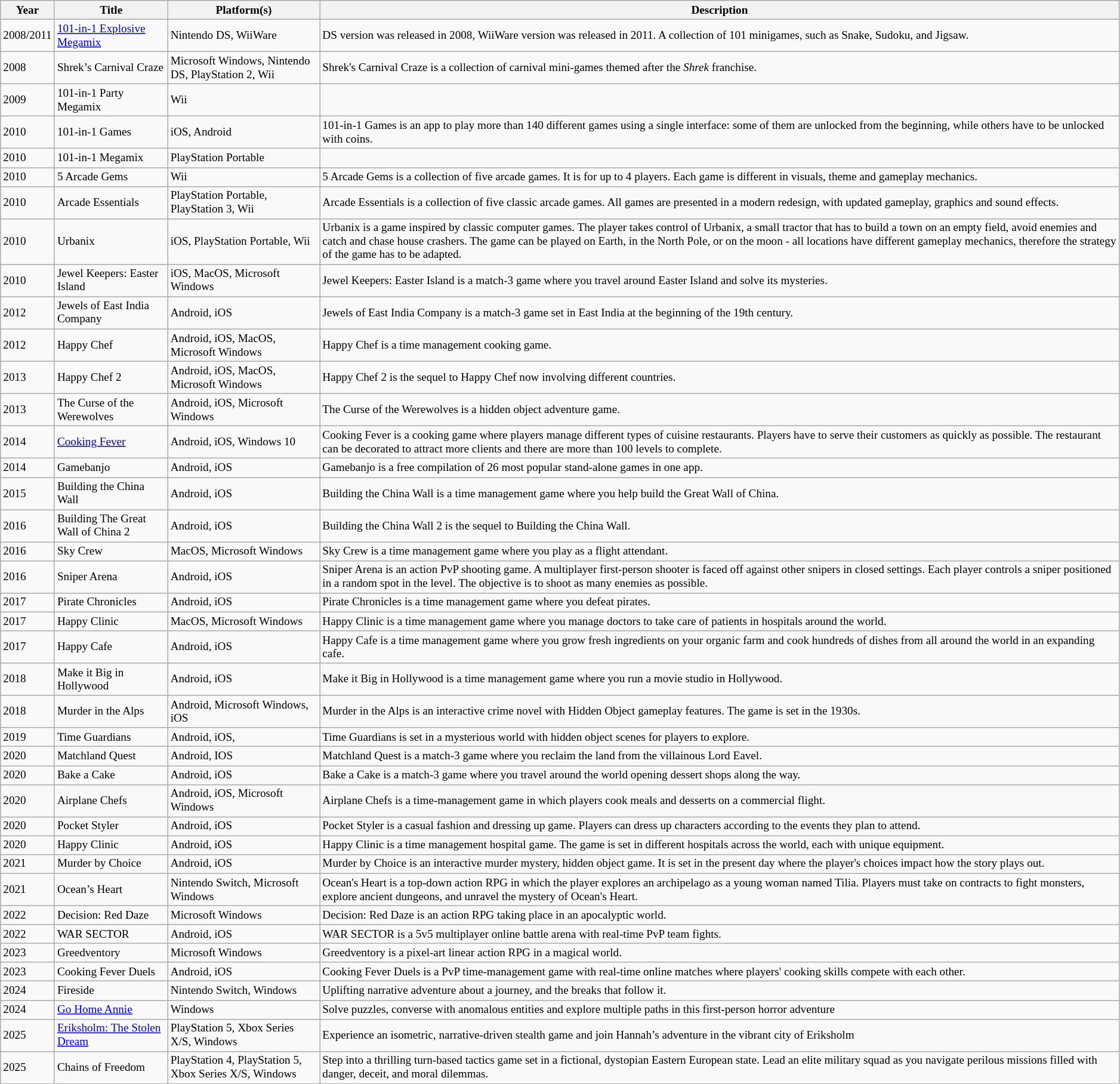<table class="wikitable" style="font-size:80%">
<tr>
<th>Year</th>
<th>Title</th>
<th>Platform(s)</th>
<th>Description</th>
</tr>
<tr>
<td>2008/2011</td>
<td><a href='#'>101-in-1 Explosive Megamix</a></td>
<td>Nintendo DS, WiiWare</td>
<td>DS version was released in 2008, WiiWare version was released in 2011. A collection of 101 minigames, such as Snake, Sudoku, and Jigsaw.</td>
</tr>
<tr>
<td>2008</td>
<td>Shrek’s Carnival Craze</td>
<td>Microsoft Windows, Nintendo DS, PlayStation 2, Wii</td>
<td>Shrek's Carnival Craze is a collection of carnival mini-games themed after the <em>Shrek</em> franchise.</td>
</tr>
<tr>
<td>2009</td>
<td>101-in-1 Party Megamix</td>
<td>Wii</td>
<td></td>
</tr>
<tr>
<td>2010</td>
<td>101-in-1 Games</td>
<td>iOS, Android</td>
<td>101-in-1 Games is an app to play more than 140 different games using a single interface: some of them are unlocked from the beginning, while others have to be unlocked with coins.</td>
</tr>
<tr>
<td>2010</td>
<td>101-in-1 Megamix</td>
<td>PlayStation Portable</td>
<td></td>
</tr>
<tr>
<td>2010</td>
<td>5 Arcade Gems</td>
<td>Wii</td>
<td>5 Arcade Gems is a collection of five arcade games. It is for up to 4 players. Each game is different in visuals, theme and gameplay mechanics.</td>
</tr>
<tr>
<td>2010</td>
<td>Arcade Essentials</td>
<td>PlayStation Portable, PlayStation 3, Wii</td>
<td>Arcade Essentials is a collection of five classic arcade games. All games are presented in a modern redesign, with updated gameplay, graphics and sound effects.</td>
</tr>
<tr>
<td>2010</td>
<td>Urbanix</td>
<td>iOS, PlayStation Portable, Wii</td>
<td>Urbanix is a game inspired by classic computer games. The player takes control of Urbanix, a small tractor that has to build a town on an empty field, avoid enemies and catch and chase house crashers. The game can be played on Earth, in the North Pole, or on the moon - all locations have different gameplay mechanics, therefore the strategy of the game has to be adapted.</td>
</tr>
<tr>
<td>2010</td>
<td>Jewel Keepers: Easter Island</td>
<td>iOS, MacOS, Microsoft Windows</td>
<td>Jewel Keepers: Easter Island is a match-3 game where you travel around Easter Island and solve its mysteries.</td>
</tr>
<tr>
<td>2012</td>
<td>Jewels of East India Company</td>
<td>Android, iOS</td>
<td>Jewels of East India Company is a match-3 game set in East India at the beginning of the 19th century.</td>
</tr>
<tr>
<td>2012</td>
<td>Happy Chef</td>
<td>Android, iOS, MacOS, Microsoft Windows</td>
<td>Happy Chef is a time management cooking game.</td>
</tr>
<tr>
<td>2013</td>
<td>Happy Chef 2</td>
<td>Android, iOS, MacOS, Microsoft Windows</td>
<td>Happy Chef 2 is the sequel to Happy Chef now involving different countries.</td>
</tr>
<tr>
<td>2013</td>
<td>The Curse of the Werewolves</td>
<td>Android, iOS, Microsoft Windows</td>
<td>The Curse of the Werewolves is a hidden object adventure game.</td>
</tr>
<tr>
<td>2014</td>
<td><a href='#'>Cooking Fever</a></td>
<td>Android, iOS, Windows 10</td>
<td>Cooking Fever is a cooking game where players manage different types of cuisine restaurants. Players have to serve their customers as quickly as possible. The restaurant can be decorated to attract more clients and there are more than 100 levels to complete.</td>
</tr>
<tr>
<td>2014</td>
<td>Gamebanjo</td>
<td>Android, iOS</td>
<td>Gamebanjo is a free compilation of 26 most popular stand-alone games in one app.</td>
</tr>
<tr>
<td>2015</td>
<td>Building the China Wall</td>
<td>Android, iOS</td>
<td>Building the China Wall is a time management game where you help build the Great Wall of China.</td>
</tr>
<tr>
<td>2016</td>
<td>Building The Great Wall of China 2</td>
<td>Android, iOS</td>
<td>Building the China Wall 2 is the sequel to Building the China Wall.</td>
</tr>
<tr>
<td>2016</td>
<td>Sky Crew</td>
<td>MacOS, Microsoft Windows</td>
<td>Sky Crew is a time management game where you play as a flight attendant.</td>
</tr>
<tr>
<td>2016</td>
<td>Sniper Arena</td>
<td>Android, iOS</td>
<td>Sniper Arena is an action PvP shooting game. A multiplayer first-person shooter is faced off against other snipers in closed settings. Each player controls a sniper positioned in a random spot in the level. The objective is to shoot as many enemies as possible.</td>
</tr>
<tr>
<td>2017</td>
<td>Pirate Chronicles</td>
<td>Android, iOS</td>
<td>Pirate Chronicles is a time management game where you defeat pirates.</td>
</tr>
<tr>
<td>2017</td>
<td>Happy Clinic</td>
<td>MacOS, Microsoft Windows</td>
<td>Happy Clinic is a time management game where you manage doctors to take care of patients in hospitals around the world.</td>
</tr>
<tr>
<td>2017</td>
<td>Happy Cafe</td>
<td>Android, iOS</td>
<td>Happy Cafe is a time management game where you grow fresh ingredients on your organic farm and cook hundreds of dishes from all around the world in an expanding cafe.</td>
</tr>
<tr>
<td>2018</td>
<td>Make it Big in Hollywood</td>
<td>Android, iOS</td>
<td>Make it Big in Hollywood is a time management game where you run a movie studio in Hollywood.</td>
</tr>
<tr>
<td>2018</td>
<td>Murder in the Alps</td>
<td>Android, Microsoft Windows, iOS</td>
<td>Murder in the Alps is an interactive crime novel with Hidden Object gameplay features. The game is set in the 1930s.</td>
</tr>
<tr>
<td>2019</td>
<td>Time Guardians</td>
<td>Android, iOS,</td>
<td>Time Guardians is set in a mysterious world with hidden object scenes for players to explore.</td>
</tr>
<tr>
<td>2020</td>
<td>Matchland Quest</td>
<td>Android, IOS</td>
<td>Matchland Quest is a match-3 game where you reclaim the land from the villainous Lord Eavel.</td>
</tr>
<tr>
<td>2020</td>
<td>Bake a Cake</td>
<td>Android, iOS</td>
<td>Bake a Cake is a match-3 game where you travel around the world opening dessert shops along the way.</td>
</tr>
<tr>
<td>2020</td>
<td>Airplane Chefs</td>
<td>Android, iOS, Microsoft Windows</td>
<td>Airplane Chefs is a time-management game in which players cook meals and desserts on a commercial flight.</td>
</tr>
<tr>
<td>2020</td>
<td>Pocket Styler</td>
<td>Android, iOS</td>
<td>Pocket Styler is a casual fashion and dressing up game. Players can dress up characters according to the events they plan to attend.</td>
</tr>
<tr>
<td>2020</td>
<td>Happy Clinic</td>
<td>Android, iOS</td>
<td>Happy Clinic is a time management hospital game. The game is set in different hospitals across the world, each with unique equipment.</td>
</tr>
<tr>
<td>2021</td>
<td>Murder by Choice</td>
<td>Android, iOS</td>
<td>Murder by Choice is an interactive murder mystery, hidden object game. It is set in the present day where the player's choices impact how the story plays out.</td>
</tr>
<tr>
<td>2021</td>
<td>Ocean’s Heart</td>
<td>Nintendo Switch, Microsoft Windows</td>
<td>Ocean's Heart is a top-down action RPG in which the player explores an archipelago as a young woman named Tilia. Players must take on contracts to fight monsters, explore ancient dungeons, and unravel the mystery of Ocean's Heart.</td>
</tr>
<tr>
<td>2022</td>
<td>Decision: Red Daze</td>
<td>Microsoft Windows</td>
<td>Decision: Red Daze is an action RPG taking place in an apocalyptic world.</td>
</tr>
<tr>
<td>2022</td>
<td>WAR SECTOR</td>
<td>Android, iOS</td>
<td>WAR SECTOR is a 5v5 multiplayer online battle arena with real-time PvP team fights.</td>
</tr>
<tr>
<td>2023</td>
<td>Greedventory</td>
<td>Microsoft Windows</td>
<td>Greedventory is a pixel-art linear action RPG in a magical world.</td>
</tr>
<tr>
<td>2023</td>
<td>Cooking Fever Duels</td>
<td>Android, iOS</td>
<td>Cooking Fever Duels is a PvP time-management game with real-time online matches where players' cooking skills compete with each other.</td>
</tr>
<tr>
<td>2024</td>
<td>Fireside</td>
<td>Nintendo Switch, Windows</td>
<td>Uplifting narrative adventure about a journey, and the breaks that follow it.</td>
</tr>
<tr>
<td>2024</td>
<td><a href='#'>Go Home Annie</a></td>
<td>Windows</td>
<td>Solve puzzles, converse with anomalous entities and explore multiple paths in this first-person horror adventure</td>
</tr>
<tr>
<td>2025</td>
<td><a href='#'>Eriksholm: The Stolen Dream</a></td>
<td>PlayStation 5, Xbox Series X/S, Windows</td>
<td>Experience an isometric, narrative-driven stealth game and join Hannah’s adventure in the vibrant city of Eriksholm</td>
</tr>
<tr>
<td>2025</td>
<td>Chains of Freedom</td>
<td>PlayStation 4, PlayStation 5, Xbox Series X/S, Windows</td>
<td>Step into a thrilling turn-based tactics game set in a fictional, dystopian Eastern European state. Lead an elite military squad as you navigate perilous missions filled with danger, deceit, and moral dilemmas.</td>
</tr>
</table>
